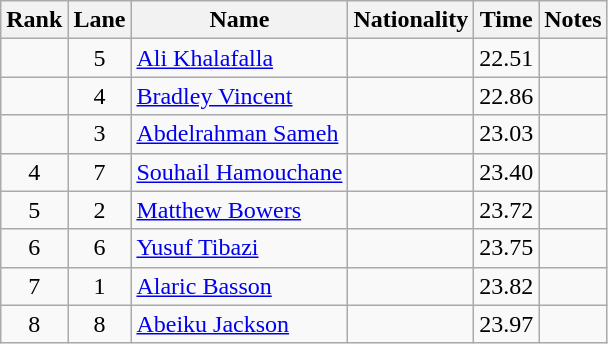<table class="wikitable sortable" style="text-align:center">
<tr>
<th>Rank</th>
<th>Lane</th>
<th>Name</th>
<th>Nationality</th>
<th>Time</th>
<th>Notes</th>
</tr>
<tr>
<td></td>
<td>5</td>
<td align=left><a href='#'>Ali Khalafalla</a></td>
<td align=left></td>
<td>22.51</td>
<td></td>
</tr>
<tr>
<td></td>
<td>4</td>
<td align=left><a href='#'>Bradley Vincent</a></td>
<td align=left></td>
<td>22.86</td>
<td></td>
</tr>
<tr>
<td></td>
<td>3</td>
<td align=left><a href='#'>Abdelrahman Sameh</a></td>
<td align=left></td>
<td>23.03</td>
<td></td>
</tr>
<tr>
<td>4</td>
<td>7</td>
<td align=left><a href='#'>Souhail Hamouchane</a></td>
<td align=left></td>
<td>23.40</td>
<td></td>
</tr>
<tr>
<td>5</td>
<td>2</td>
<td align=left><a href='#'>Matthew Bowers</a></td>
<td align=left></td>
<td>23.72</td>
<td></td>
</tr>
<tr>
<td>6</td>
<td>6</td>
<td align=left><a href='#'>Yusuf Tibazi</a></td>
<td align=left></td>
<td>23.75</td>
<td></td>
</tr>
<tr>
<td>7</td>
<td>1</td>
<td align=left><a href='#'>Alaric Basson</a></td>
<td align=left></td>
<td>23.82</td>
<td></td>
</tr>
<tr>
<td>8</td>
<td>8</td>
<td align=left><a href='#'>Abeiku Jackson</a></td>
<td align=left></td>
<td>23.97</td>
<td></td>
</tr>
</table>
